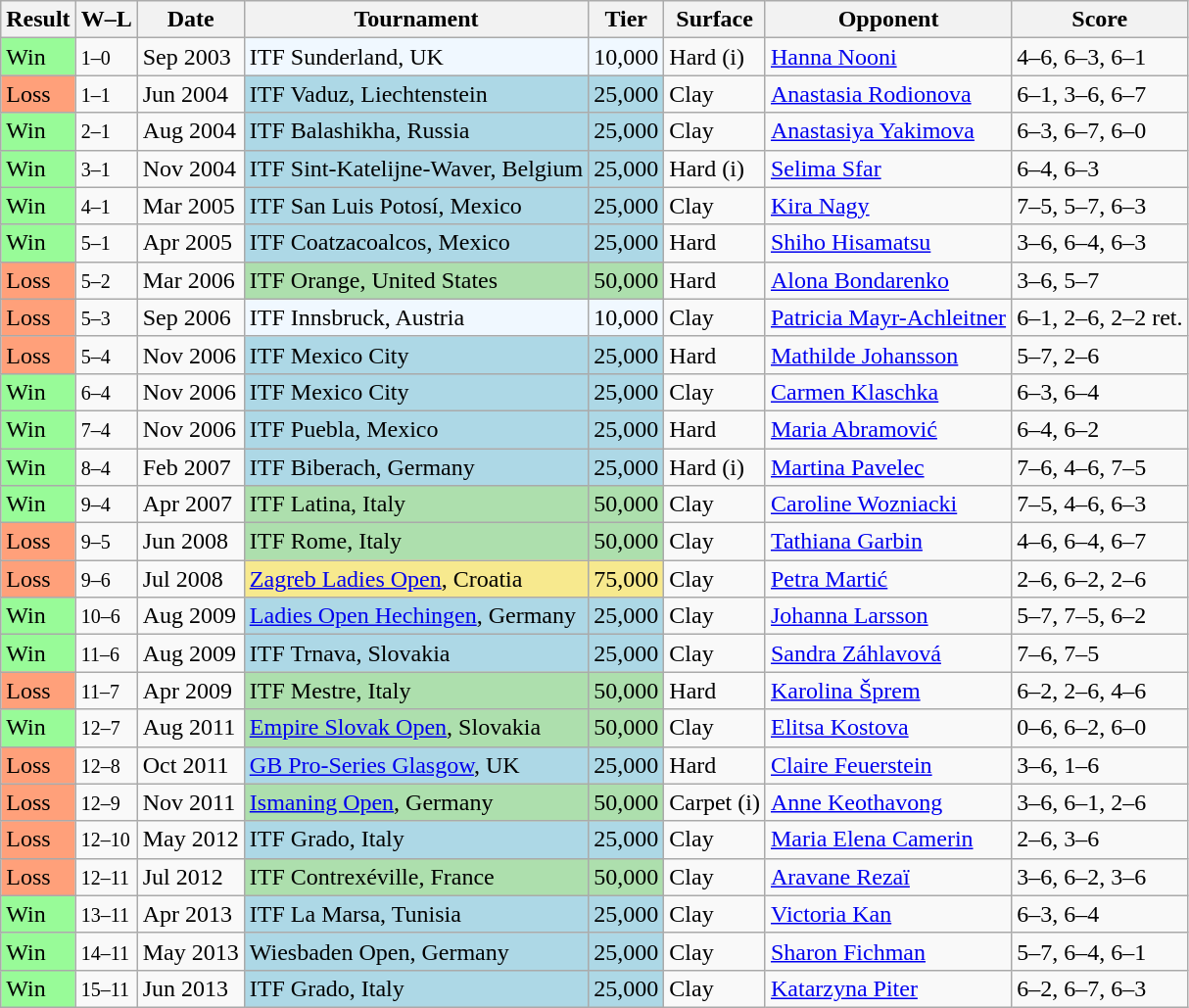<table class="wikitable sortable">
<tr>
<th>Result</th>
<th class=unsortable>W–L</th>
<th>Date</th>
<th>Tournament</th>
<th>Tier</th>
<th>Surface</th>
<th>Opponent</th>
<th class=unsortable>Score</th>
</tr>
<tr>
<td bgcolor="98FB98">Win</td>
<td><small>1–0</small></td>
<td>Sep 2003</td>
<td style="background:#f0f8ff;">ITF Sunderland, UK</td>
<td style="background:#f0f8ff;">10,000</td>
<td>Hard (i)</td>
<td> <a href='#'>Hanna Nooni</a></td>
<td>4–6, 6–3, 6–1</td>
</tr>
<tr>
<td style="background:#ffa07a;">Loss</td>
<td><small>1–1</small></td>
<td>Jun 2004</td>
<td style="background:lightblue;">ITF Vaduz, Liechtenstein</td>
<td style="background:lightblue;">25,000</td>
<td>Clay</td>
<td> <a href='#'>Anastasia Rodionova</a></td>
<td>6–1, 3–6, 6–7</td>
</tr>
<tr>
<td bgcolor="98FB98">Win</td>
<td><small>2–1</small></td>
<td>Aug 2004</td>
<td style="background:lightblue;">ITF Balashikha, Russia</td>
<td style="background:lightblue;">25,000</td>
<td>Clay</td>
<td> <a href='#'>Anastasiya Yakimova</a></td>
<td>6–3, 6–7, 6–0</td>
</tr>
<tr>
<td bgcolor="98FB98">Win</td>
<td><small>3–1</small></td>
<td>Nov 2004</td>
<td style="background:lightblue;">ITF Sint-Katelijne-Waver, Belgium</td>
<td style="background:lightblue;">25,000</td>
<td>Hard (i)</td>
<td> <a href='#'>Selima Sfar</a></td>
<td>6–4, 6–3</td>
</tr>
<tr>
<td bgcolor="98FB98">Win</td>
<td><small>4–1</small></td>
<td>Mar 2005</td>
<td style="background:lightblue;">ITF San Luis Potosí, Mexico</td>
<td style="background:lightblue;">25,000</td>
<td>Clay</td>
<td> <a href='#'>Kira Nagy</a></td>
<td>7–5, 5–7, 6–3</td>
</tr>
<tr>
<td bgcolor="98FB98">Win</td>
<td><small>5–1</small></td>
<td>Apr 2005</td>
<td style="background:lightblue;">ITF Coatzacoalcos, Mexico</td>
<td style="background:lightblue;">25,000</td>
<td>Hard</td>
<td> <a href='#'>Shiho Hisamatsu</a></td>
<td>3–6, 6–4, 6–3</td>
</tr>
<tr>
<td bgcolor="FFA07A">Loss</td>
<td><small>5–2</small></td>
<td>Mar 2006</td>
<td style="background:#addfad;">ITF Orange, United States</td>
<td style="background:#addfad;">50,000</td>
<td>Hard</td>
<td> <a href='#'>Alona Bondarenko</a></td>
<td>3–6, 5–7</td>
</tr>
<tr>
<td bgcolor="FFA07A">Loss</td>
<td><small>5–3</small></td>
<td>Sep 2006</td>
<td style="background:#f0f8ff;">ITF Innsbruck, Austria</td>
<td style="background:#f0f8ff;">10,000</td>
<td>Clay</td>
<td> <a href='#'>Patricia Mayr-Achleitner</a></td>
<td>6–1, 2–6, 2–2 ret.</td>
</tr>
<tr>
<td bgcolor="FFA07A">Loss</td>
<td><small>5–4</small></td>
<td>Nov 2006</td>
<td style="background:lightblue;">ITF Mexico City</td>
<td style="background:lightblue;">25,000</td>
<td>Hard</td>
<td> <a href='#'>Mathilde Johansson</a></td>
<td>5–7, 2–6</td>
</tr>
<tr>
<td style="background:#98fb98;">Win</td>
<td><small>6–4</small></td>
<td>Nov 2006</td>
<td style="background:lightblue;">ITF Mexico City</td>
<td style="background:lightblue;">25,000</td>
<td>Clay</td>
<td> <a href='#'>Carmen Klaschka</a></td>
<td>6–3, 6–4</td>
</tr>
<tr>
<td style="background:#98fb98;">Win</td>
<td><small>7–4</small></td>
<td>Nov 2006</td>
<td style="background:lightblue;">ITF Puebla, Mexico</td>
<td style="background:lightblue;">25,000</td>
<td>Hard</td>
<td> <a href='#'>Maria Abramović</a></td>
<td>6–4, 6–2</td>
</tr>
<tr>
<td style="background:#98fb98;">Win</td>
<td><small>8–4</small></td>
<td>Feb 2007</td>
<td style="background:lightblue;">ITF Biberach, Germany</td>
<td style="background:lightblue;">25,000</td>
<td>Hard (i)</td>
<td> <a href='#'>Martina Pavelec</a></td>
<td>7–6, 4–6, 7–5</td>
</tr>
<tr>
<td style="background:#98fb98;">Win</td>
<td><small>9–4</small></td>
<td>Apr 2007</td>
<td style="background:#addfad;">ITF Latina, Italy</td>
<td style="background:#addfad;">50,000</td>
<td>Clay</td>
<td> <a href='#'>Caroline Wozniacki</a></td>
<td>7–5, 4–6, 6–3</td>
</tr>
<tr>
<td style="background:#ffa07a;">Loss</td>
<td><small>9–5</small></td>
<td>Jun 2008</td>
<td style="background:#addfad;">ITF Rome, Italy</td>
<td style="background:#addfad;">50,000</td>
<td>Clay</td>
<td> <a href='#'>Tathiana Garbin</a></td>
<td>4–6, 6–4, 6–7</td>
</tr>
<tr>
<td style="background:#ffa07a;">Loss</td>
<td><small>9–6</small></td>
<td>Jul 2008</td>
<td style="background:#f7e98e;"><a href='#'>Zagreb Ladies Open</a>, Croatia</td>
<td style="background:#f7e98e;">75,000</td>
<td>Clay</td>
<td> <a href='#'>Petra Martić</a></td>
<td>2–6, 6–2, 2–6</td>
</tr>
<tr>
<td style="background:#98fb98;">Win</td>
<td><small>10–6</small></td>
<td>Aug 2009</td>
<td style="background:lightblue;"><a href='#'>Ladies Open Hechingen</a>, Germany</td>
<td style="background:lightblue;">25,000</td>
<td>Clay</td>
<td> <a href='#'>Johanna Larsson</a></td>
<td>5–7, 7–5, 6–2</td>
</tr>
<tr>
<td style="background:#98fb98;">Win</td>
<td><small>11–6</small></td>
<td>Aug 2009</td>
<td style="background:lightblue;">ITF Trnava, Slovakia</td>
<td style="background:lightblue;">25,000</td>
<td>Clay</td>
<td> <a href='#'>Sandra Záhlavová</a></td>
<td>7–6, 7–5</td>
</tr>
<tr>
<td style="background:#ffa07a;">Loss</td>
<td><small>11–7</small></td>
<td>Apr 2009</td>
<td style="background:#addfad;">ITF Mestre, Italy</td>
<td style="background:#addfad;">50,000</td>
<td>Hard</td>
<td> <a href='#'>Karolina Šprem</a></td>
<td>6–2, 2–6, 4–6</td>
</tr>
<tr>
<td style="background:#98fb98;">Win</td>
<td><small>12–7</small></td>
<td>Aug 2011</td>
<td style="background:#addfad;"><a href='#'>Empire Slovak Open</a>, Slovakia</td>
<td style="background:#addfad;">50,000</td>
<td>Clay</td>
<td> <a href='#'>Elitsa Kostova</a></td>
<td>0–6, 6–2, 6–0</td>
</tr>
<tr>
<td style="background:#ffa07a;">Loss</td>
<td><small>12–8</small></td>
<td>Oct 2011</td>
<td style="background:lightblue;"><a href='#'>GB Pro-Series Glasgow</a>, UK</td>
<td style="background:lightblue;">25,000</td>
<td>Hard</td>
<td> <a href='#'>Claire Feuerstein</a></td>
<td>3–6, 1–6</td>
</tr>
<tr>
<td style="background:#ffa07a;">Loss</td>
<td><small>12–9</small></td>
<td>Nov 2011</td>
<td style="background:#addfad;"><a href='#'>Ismaning Open</a>, Germany</td>
<td style="background:#addfad;">50,000</td>
<td>Carpet (i)</td>
<td> <a href='#'>Anne Keothavong</a></td>
<td>3–6, 6–1, 2–6</td>
</tr>
<tr>
<td style="background:#ffa07a;">Loss</td>
<td><small>12–10</small></td>
<td>May 2012</td>
<td style="background:lightblue;">ITF Grado, Italy</td>
<td style="background:lightblue;">25,000</td>
<td>Clay</td>
<td> <a href='#'>Maria Elena Camerin</a></td>
<td>2–6, 3–6</td>
</tr>
<tr>
<td style="background:#ffa07a;">Loss</td>
<td><small>12–11</small></td>
<td>Jul 2012</td>
<td style="background:#addfad;">ITF Contrexéville, France</td>
<td style="background:#addfad;">50,000</td>
<td>Clay</td>
<td> <a href='#'>Aravane Rezaï</a></td>
<td>3–6, 6–2, 3–6</td>
</tr>
<tr>
<td style="background:#98fb98;">Win</td>
<td><small>13–11</small></td>
<td>Apr 2013</td>
<td style="background:lightblue;">ITF La Marsa, Tunisia</td>
<td style="background:lightblue;">25,000</td>
<td>Clay</td>
<td> <a href='#'>Victoria Kan</a></td>
<td>6–3, 6–4</td>
</tr>
<tr>
<td style="background:#98fb98;">Win</td>
<td><small>14–11</small></td>
<td>May 2013</td>
<td style="background:lightblue;">Wiesbaden Open, Germany</td>
<td style="background:lightblue;">25,000</td>
<td>Clay</td>
<td> <a href='#'>Sharon Fichman</a></td>
<td>5–7, 6–4, 6–1</td>
</tr>
<tr>
<td style="background:#98fb98;">Win</td>
<td><small>15–11</small></td>
<td>Jun 2013</td>
<td style="background:lightblue;">ITF Grado, Italy</td>
<td style="background:lightblue;">25,000</td>
<td>Clay</td>
<td> <a href='#'>Katarzyna Piter</a></td>
<td>6–2, 6–7, 6–3</td>
</tr>
</table>
